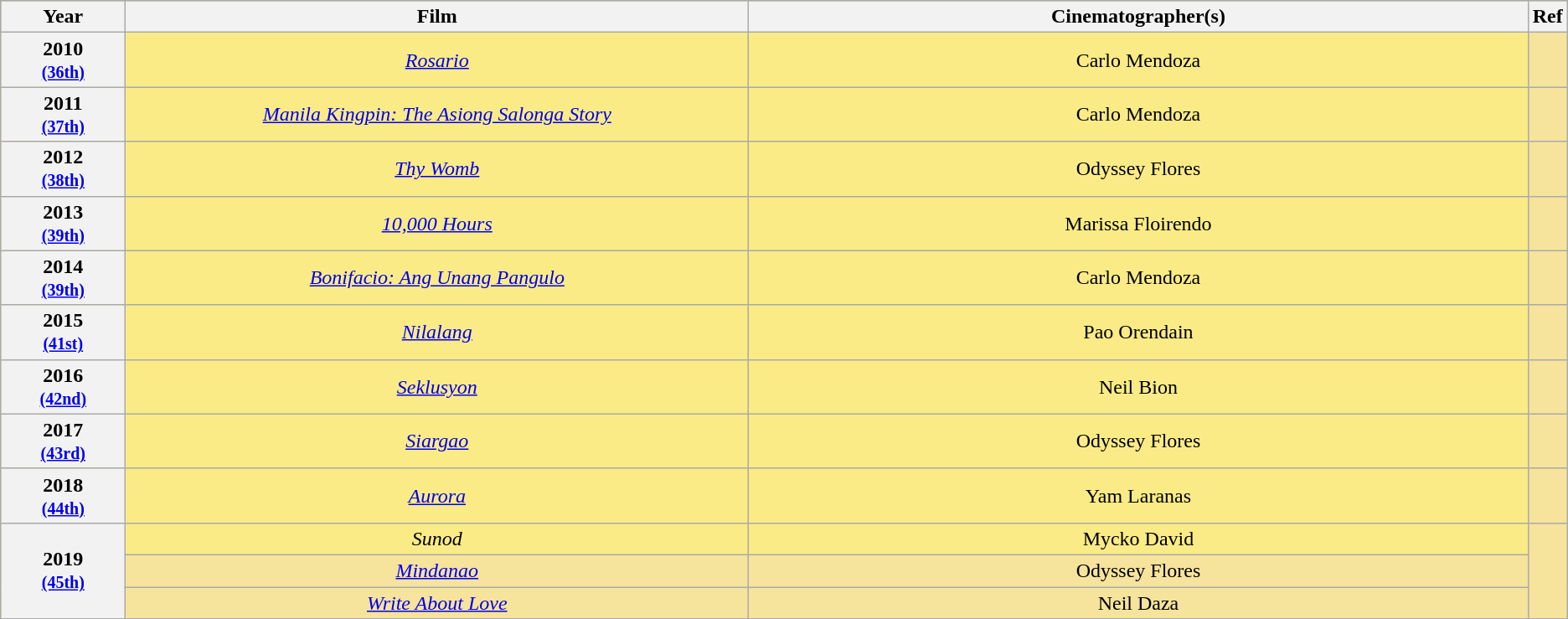<table class="wikitable" rowspan=2 style="text-align: center; background: #f6e39c">
<tr style="background:#bebebe;">
<th scope="col" style="width:8%;">Year</th>
<th scope="col" style="width:40%;">Film</th>
<th scope="col" style="width:50%;">Cinematographer(s)</th>
<th scope="col" style="width:2%;">Ref</th>
</tr>
<tr>
<th scope="row" style="text-align:center">2010 <br><small><a href='#'>(36th)</a> </small></th>
<td style="background:#FAEB86"><em><a href='#'>Rosario</a></em></td>
<td style="background:#FAEB86">Carlo Mendoza</td>
<td></td>
</tr>
<tr>
<th scope="row" style="text-align:center">2011 <br><small><a href='#'>(37th)</a> </small></th>
<td style="background:#FAEB86"><em><a href='#'>Manila Kingpin: The Asiong Salonga Story</a></em></td>
<td style="background:#FAEB86">Carlo Mendoza</td>
<td></td>
</tr>
<tr>
<th scope="row" style="text-align:center">2012 <br><small><a href='#'>(38th)</a> </small></th>
<td style="background:#FAEB86"><em><a href='#'>Thy Womb</a></em></td>
<td style="background:#FAEB86">Odyssey Flores</td>
<td></td>
</tr>
<tr>
<th scope="row" style="text-align:center">2013 <br><small><a href='#'>(39th)</a> </small></th>
<td style="background:#FAEB86"><em><a href='#'>10,000 Hours</a></em></td>
<td style="background:#FAEB86">Marissa Floirendo</td>
<td></td>
</tr>
<tr>
<th scope="row" style="text-align:center">2014 <br><small><a href='#'>(39th)</a> </small></th>
<td style="background:#FAEB86"><em><a href='#'>Bonifacio: Ang Unang Pangulo</a></em></td>
<td style="background:#FAEB86">Carlo Mendoza</td>
<td></td>
</tr>
<tr>
<th scope="row" style="text-align:center">2015 <br><small><a href='#'>(41st)</a> </small></th>
<td style="background:#FAEB86"><em><a href='#'>Nilalang</a></em></td>
<td style="background:#FAEB86">Pao Orendain</td>
<td></td>
</tr>
<tr>
<th scope="row" style="text-align:center">2016 <br><small><a href='#'>(42nd)</a> </small></th>
<td style="background:#FAEB86"><em><a href='#'>Seklusyon</a></em></td>
<td style="background:#FAEB86">Neil Bion</td>
<td></td>
</tr>
<tr>
<th scope="row" style="text-align:center">2017 <br><small><a href='#'>(43rd)</a> </small></th>
<td style="background:#FAEB86"><em><a href='#'>Siargao</a></em></td>
<td style="background:#FAEB86">Odyssey Flores</td>
<td></td>
</tr>
<tr>
<th scope="row" style="text-align:center">2018 <br><small><a href='#'>(44th)</a> </small></th>
<td style="background:#FAEB86"><em><a href='#'>Aurora</a></em></td>
<td style="background:#FAEB86">Yam Laranas</td>
<td></td>
</tr>
<tr>
<th scope="row" style="text-align:center" rowspan=3>2019 <br><small><a href='#'>(45th)</a> </small></th>
<td style="background:#FAEB86"><em>Sunod</em></td>
<td style="background:#FAEB86">Mycko David</td>
<td rowspan=3></td>
</tr>
<tr>
<td><em><a href='#'>Mindanao</a></em></td>
<td>Odyssey Flores</td>
</tr>
<tr>
<td><em><a href='#'>Write About Love</a></em></td>
<td>Neil Daza</td>
</tr>
</table>
